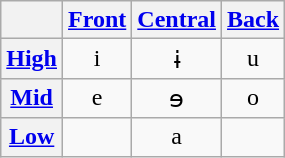<table class="wikitable" style="text-align:center">
<tr>
<th></th>
<th><a href='#'>Front</a></th>
<th><a href='#'>Central</a></th>
<th><a href='#'>Back</a></th>
</tr>
<tr align="center">
<th><a href='#'>High</a></th>
<td>i</td>
<td>ɨ</td>
<td>u</td>
</tr>
<tr align="center">
<th><a href='#'>Mid</a></th>
<td>e</td>
<td>ɘ</td>
<td>o</td>
</tr>
<tr align="center">
<th><a href='#'>Low</a></th>
<td></td>
<td>a</td>
<td></td>
</tr>
</table>
